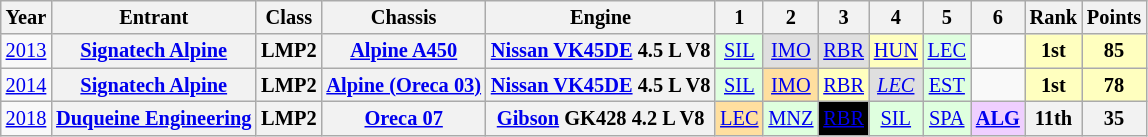<table class="wikitable" style="text-align:center; font-size:85%">
<tr>
<th>Year</th>
<th>Entrant</th>
<th>Class</th>
<th>Chassis</th>
<th>Engine</th>
<th>1</th>
<th>2</th>
<th>3</th>
<th>4</th>
<th>5</th>
<th>6</th>
<th>Rank</th>
<th>Points</th>
</tr>
<tr>
<td><a href='#'>2013</a></td>
<th nowrap><a href='#'>Signatech Alpine</a></th>
<th>LMP2</th>
<th nowrap><a href='#'>Alpine A450</a></th>
<th nowrap><a href='#'>Nissan VK45DE</a> 4.5 L V8</th>
<td style="background:#DFFFDF;"><a href='#'>SIL</a><br></td>
<td style="background:#DFDFDF;"><a href='#'>IMO</a><br></td>
<td style="background:#DFDFDF;"><a href='#'>RBR</a><br></td>
<td style="background:#FFFFBF;"><a href='#'>HUN</a><br></td>
<td style="background:#DFFFDF;"><a href='#'>LEC</a><br></td>
<td></td>
<th style="background:#FFFFBF;">1st</th>
<th style="background:#FFFFBF;">85</th>
</tr>
<tr>
<td><a href='#'>2014</a></td>
<th nowrap><a href='#'>Signatech Alpine</a></th>
<th>LMP2</th>
<th nowrap><a href='#'>Alpine (Oreca 03)</a></th>
<th nowrap><a href='#'>Nissan VK45DE</a> 4.5 L V8</th>
<td style="background:#DFFFDF;"><a href='#'>SIL</a><br></td>
<td style="background:#FFDF9F;"><a href='#'>IMO</a><br></td>
<td style="background:#FFFFBF;"><a href='#'>RBR</a><br></td>
<td style="background:#DFDFDF;"><em><a href='#'>LEC</a></em><br></td>
<td style="background:#DFFFDF;"><a href='#'>EST</a><br></td>
<td></td>
<th style="background:#FFFFBF;">1st</th>
<th style="background:#FFFFBF;">78</th>
</tr>
<tr>
<td><a href='#'>2018</a></td>
<th nowrap><a href='#'>Duqueine Engineering</a></th>
<th>LMP2</th>
<th nowrap><a href='#'>Oreca 07</a></th>
<th nowrap><a href='#'>Gibson</a> GK428 4.2 L V8</th>
<td style="background:#FFDF9F;"><a href='#'>LEC</a><br></td>
<td style="background:#DFFFDF;"><a href='#'>MNZ</a><br></td>
<td style="background:#000000; color:white"><a href='#'><span>RBR</span></a><br></td>
<td style="background:#DFFFDF;"><a href='#'>SIL</a><br></td>
<td style="background:#DFFFDF;"><a href='#'>SPA</a><br></td>
<td style="background:#EFCFFF;"><strong><a href='#'>ALG</a></strong><br></td>
<th>11th</th>
<th>35</th>
</tr>
</table>
